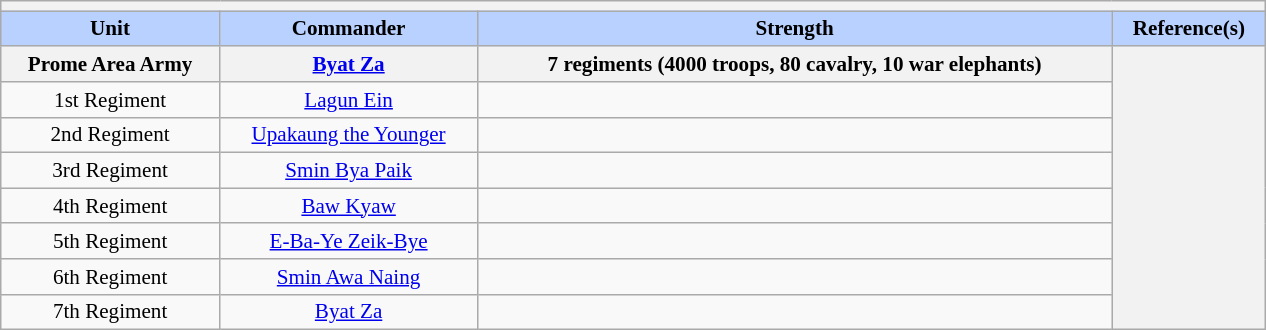<table class="wikitable collapsible" style="min-width:60em; margin:0.3em auto; font-size:88%;">
<tr>
<th colspan=5></th>
</tr>
<tr>
<th style="background-color:#B9D1FF">Unit</th>
<th style="background-color:#B9D1FF">Commander</th>
<th style="background-color:#B9D1FF">Strength</th>
<th style="background-color:#B9D1FF">Reference(s)</th>
</tr>
<tr>
<th colspan="1">Prome Area Army</th>
<th colspan="1"><a href='#'>Byat Za</a></th>
<th colspan="1">7 regiments (4000 troops, 80 cavalry, 10 war elephants)</th>
<th rowspan="8"></th>
</tr>
<tr>
<td align="center">1st Regiment</td>
<td align="center"><a href='#'>Lagun Ein</a></td>
<td align="center"></td>
</tr>
<tr>
<td align="center">2nd Regiment</td>
<td align="center"><a href='#'>Upakaung the Younger</a></td>
<td align="center"></td>
</tr>
<tr>
<td align="center">3rd Regiment</td>
<td align="center"><a href='#'>Smin Bya Paik</a></td>
<td align="center"></td>
</tr>
<tr>
<td align="center">4th Regiment</td>
<td align="center"><a href='#'>Baw Kyaw</a></td>
<td align="center"></td>
</tr>
<tr>
<td align="center">5th Regiment</td>
<td align="center"><a href='#'>E-Ba-Ye Zeik-Bye</a></td>
<td align="center"></td>
</tr>
<tr>
<td align="center">6th Regiment</td>
<td align="center"><a href='#'>Smin Awa Naing</a></td>
<td align="center"></td>
</tr>
<tr>
<td align="center">7th Regiment</td>
<td align="center"><a href='#'>Byat Za</a></td>
<td align="center"></td>
</tr>
</table>
